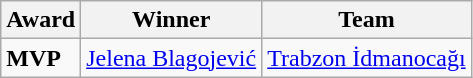<table class=wikitable>
<tr>
<th>Award</th>
<th>Winner</th>
<th>Team</th>
</tr>
<tr>
<td><strong>MVP</strong></td>
<td> <a href='#'>Jelena Blagojević</a></td>
<td> <a href='#'>Trabzon İdmanocağı</a></td>
</tr>
</table>
